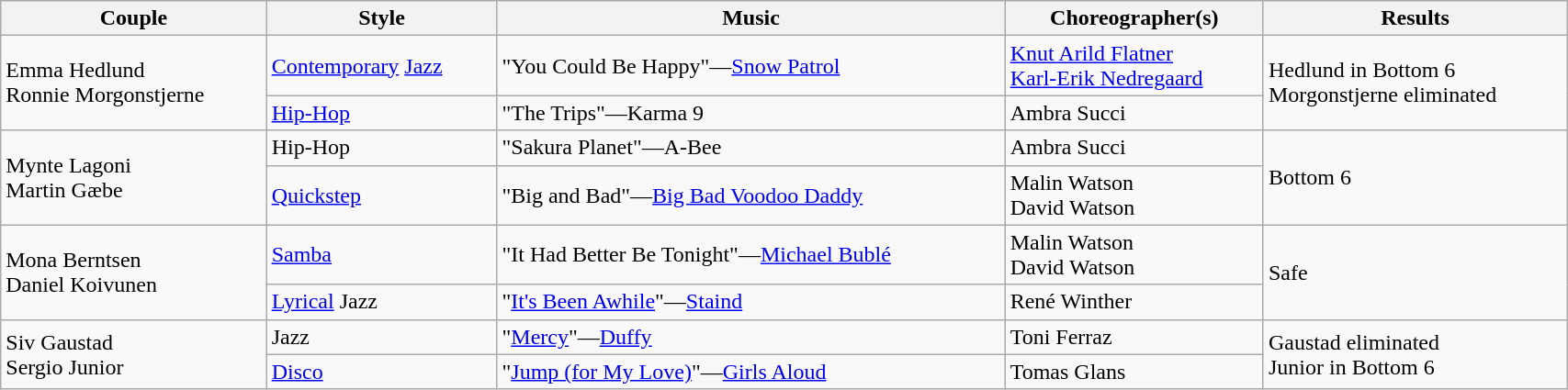<table class="wikitable" width="90%">
<tr>
<th>Couple</th>
<th>Style</th>
<th>Music</th>
<th>Choreographer(s)</th>
<th>Results</th>
</tr>
<tr>
<td rowspan="2">Emma Hedlund<br>Ronnie Morgonstjerne</td>
<td><a href='#'>Contemporary</a> <a href='#'>Jazz</a></td>
<td>"You Could Be Happy"—<a href='#'>Snow Patrol</a></td>
<td><a href='#'>Knut Arild Flatner<br>Karl-Erik Nedregaard</a></td>
<td rowspan="2">Hedlund in Bottom 6<br>Morgonstjerne eliminated</td>
</tr>
<tr>
<td><a href='#'>Hip-Hop</a></td>
<td>"The Trips"—Karma 9</td>
<td>Ambra Succi</td>
</tr>
<tr>
<td rowspan="2">Mynte Lagoni<br>Martin Gæbe</td>
<td>Hip-Hop</td>
<td>"Sakura Planet"—A-Bee</td>
<td>Ambra Succi</td>
<td rowspan="2">Bottom 6</td>
</tr>
<tr>
<td><a href='#'>Quickstep</a></td>
<td>"Big and Bad"—<a href='#'>Big Bad Voodoo Daddy</a></td>
<td>Malin Watson<br>David Watson</td>
</tr>
<tr>
<td rowspan="2">Mona Berntsen<br>Daniel Koivunen</td>
<td><a href='#'>Samba</a></td>
<td>"It Had Better Be Tonight"—<a href='#'>Michael Bublé</a></td>
<td>Malin Watson<br>David Watson</td>
<td rowspan="2">Safe</td>
</tr>
<tr>
<td><a href='#'>Lyrical</a> Jazz</td>
<td>"<a href='#'>It's Been Awhile</a>"—<a href='#'>Staind</a></td>
<td>René Winther</td>
</tr>
<tr>
<td rowspan="2">Siv Gaustad<br>Sergio Junior</td>
<td>Jazz</td>
<td>"<a href='#'>Mercy</a>"—<a href='#'>Duffy</a></td>
<td>Toni Ferraz</td>
<td rowspan="2">Gaustad eliminated<br>Junior in Bottom 6</td>
</tr>
<tr>
<td><a href='#'>Disco</a></td>
<td>"<a href='#'>Jump (for My Love)</a>"—<a href='#'>Girls Aloud</a></td>
<td>Tomas Glans</td>
</tr>
</table>
